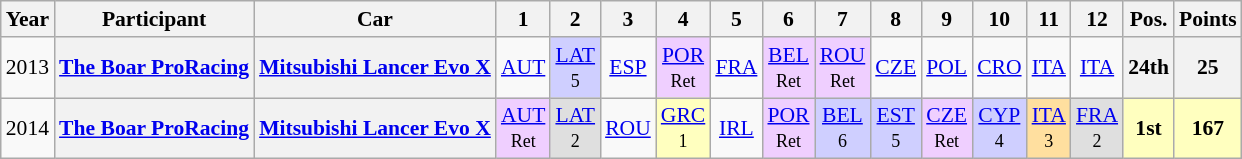<table class="wikitable" border="1" style="text-align:center; font-size:90%;">
<tr>
<th>Year</th>
<th>Participant</th>
<th>Car</th>
<th>1</th>
<th>2</th>
<th>3</th>
<th>4</th>
<th>5</th>
<th>6</th>
<th>7</th>
<th>8</th>
<th>9</th>
<th>10</th>
<th>11</th>
<th>12</th>
<th>Pos.</th>
<th>Points</th>
</tr>
<tr>
<td>2013</td>
<th><a href='#'>The Boar ProRacing</a></th>
<th><a href='#'>Mitsubishi Lancer Evo X</a></th>
<td><a href='#'>AUT</a></td>
<td style="background:#CFCFFF;"><a href='#'>LAT</a><br><small>5</small></td>
<td><a href='#'>ESP</a></td>
<td style="background:#EFCFFF;"><a href='#'>POR</a><br><small>Ret</small></td>
<td><a href='#'>FRA</a></td>
<td style="background:#EFCFFF;"><a href='#'>BEL</a><br><small>Ret</small></td>
<td style="background:#EFCFFF;"><a href='#'>ROU</a><br><small>Ret</small></td>
<td><a href='#'>CZE</a></td>
<td><a href='#'>POL</a></td>
<td><a href='#'>CRO</a></td>
<td><a href='#'>ITA</a></td>
<td><a href='#'>ITA</a></td>
<th>24th</th>
<th>25</th>
</tr>
<tr>
<td>2014</td>
<th><a href='#'>The Boar ProRacing</a></th>
<th><a href='#'>Mitsubishi Lancer Evo X</a></th>
<td style="background:#EFCFFF;"><a href='#'>AUT</a><br><small>Ret</small></td>
<td style="background:#DFDFDF;"><a href='#'>LAT</a><br><small>2</small></td>
<td><a href='#'>ROU</a></td>
<td style="background:#FFFFBF;"><a href='#'>GRC</a><br><small>1</small></td>
<td><a href='#'>IRL</a></td>
<td style="background:#EFCFFF;"><a href='#'>POR</a><br><small>Ret</small></td>
<td style="background:#CFCFFF;"><a href='#'>BEL</a><br><small>6</small></td>
<td style="background:#CFCFFF;"><a href='#'>EST</a><br><small>5</small></td>
<td style="background:#EFCFFF;"><a href='#'>CZE</a><br><small>Ret</small></td>
<td style="background:#CFCFFF;"><a href='#'>CYP</a><br><small>4</small></td>
<td style="background:#FFDF9F;"><a href='#'>ITA</a><br><small>3</small></td>
<td style="background:#DFDFDF;"><a href='#'>FRA</a><br><small>2</small></td>
<td style="background:#FFFFBF;"><strong>1st</strong></td>
<td style="background:#FFFFBF;"><strong>167</strong></td>
</tr>
</table>
